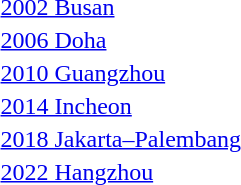<table>
<tr>
<td><a href='#'>2002 Busan</a></td>
<td></td>
<td></td>
<td></td>
</tr>
<tr>
<td rowspan=2><a href='#'>2006 Doha</a></td>
<td rowspan=2></td>
<td rowspan=2></td>
<td></td>
</tr>
<tr>
<td></td>
</tr>
<tr>
<td rowspan=2><a href='#'>2010 Guangzhou</a></td>
<td rowspan=2></td>
<td rowspan=2></td>
<td></td>
</tr>
<tr>
<td></td>
</tr>
<tr>
<td rowspan=2><a href='#'>2014 Incheon</a></td>
<td rowspan=2></td>
<td rowspan=2></td>
<td></td>
</tr>
<tr>
<td></td>
</tr>
<tr>
<td rowspan=2><a href='#'>2018 Jakarta–Palembang</a></td>
<td rowspan=2></td>
<td rowspan=2></td>
<td></td>
</tr>
<tr>
<td></td>
</tr>
<tr>
<td rowspan=2><a href='#'>2022 Hangzhou</a></td>
<td rowspan=2></td>
<td rowspan=2></td>
<td></td>
</tr>
<tr>
<td></td>
</tr>
</table>
